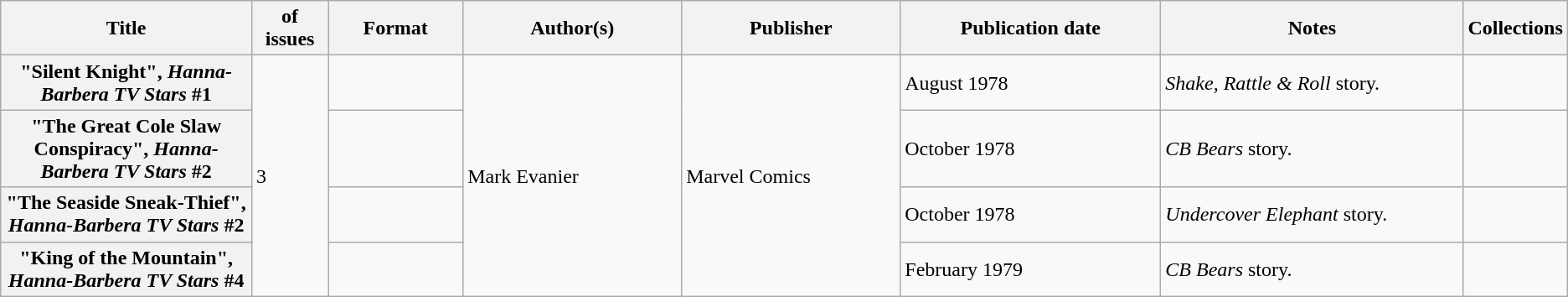<table class="wikitable">
<tr>
<th>Title</th>
<th style="width:40pt"> of issues</th>
<th style="width:75pt">Format</th>
<th style="width:125pt">Author(s)</th>
<th style="width:125pt">Publisher</th>
<th style="width:150pt">Publication date</th>
<th style="width:175pt">Notes</th>
<th>Collections</th>
</tr>
<tr>
<th>"Silent Knight", <em>Hanna-Barbera TV Stars</em> #1</th>
<td rowspan="4">3</td>
<td></td>
<td rowspan="4">Mark Evanier</td>
<td rowspan="4">Marvel Comics</td>
<td>August 1978</td>
<td><em>Shake, Rattle & Roll</em> story.</td>
<td></td>
</tr>
<tr>
<th>"The Great Cole Slaw Conspiracy", <em>Hanna-Barbera TV Stars</em> #2</th>
<td></td>
<td>October 1978</td>
<td><em>CB Bears</em> story.</td>
<td></td>
</tr>
<tr>
<th>"The Seaside Sneak-Thief", <em>Hanna-Barbera TV Stars</em> #2</th>
<td></td>
<td>October 1978</td>
<td><em>Undercover Elephant</em> story.</td>
<td></td>
</tr>
<tr>
<th>"King of the Mountain", <em>Hanna-Barbera TV Stars</em> #4</th>
<td></td>
<td>February 1979</td>
<td><em>CB Bears</em> story.</td>
<td></td>
</tr>
</table>
